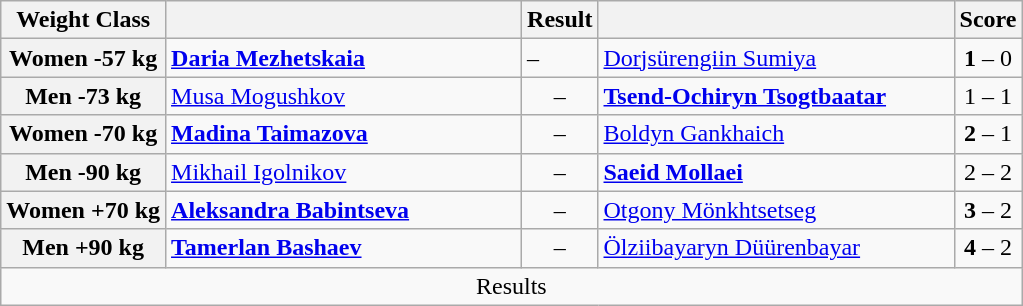<table class="wikitable">
<tr>
<th>Weight Class</th>
<th style="width: 230px;"></th>
<th>Result</th>
<th style="width: 230px;"></th>
<th>Score</th>
</tr>
<tr>
<th>Women -57 kg</th>
<td><strong><a href='#'>Daria Mezhetskaia</a></strong></td>
<td><strong></strong> – </td>
<td><a href='#'>Dorjsürengiin Sumiya</a></td>
<td align=center><strong>1</strong> – 0</td>
</tr>
<tr>
<th>Men -73 kg</th>
<td><a href='#'>Musa Mogushkov</a></td>
<td align=center> – <strong></strong></td>
<td><strong><a href='#'>Tsend-Ochiryn Tsogtbaatar</a></strong></td>
<td align=center>1 – 1</td>
</tr>
<tr>
<th>Women -70 kg</th>
<td><strong><a href='#'>Madina Taimazova</a></strong></td>
<td align=center><strong></strong> – </td>
<td><a href='#'>Boldyn Gankhaich</a></td>
<td align=center><strong>2</strong> – 1</td>
</tr>
<tr>
<th>Men -90 kg</th>
<td><a href='#'>Mikhail Igolnikov</a></td>
<td align=center> – <strong></strong></td>
<td><strong><a href='#'>Saeid Mollaei</a></strong></td>
<td align=center>2 – 2</td>
</tr>
<tr>
<th>Women +70 kg</th>
<td><strong><a href='#'>Aleksandra Babintseva</a></strong></td>
<td align=center><strong></strong> – </td>
<td><a href='#'>Otgony Mönkhtsetseg</a></td>
<td align=center><strong>3</strong> – 2</td>
</tr>
<tr>
<th>Men +90 kg</th>
<td><strong><a href='#'>Tamerlan Bashaev</a></strong></td>
<td align=center><strong></strong> – </td>
<td><a href='#'>Ölziibayaryn Düürenbayar</a></td>
<td align=center><strong>4</strong> – 2</td>
</tr>
<tr>
<td align=center colspan=5>Results</td>
</tr>
</table>
